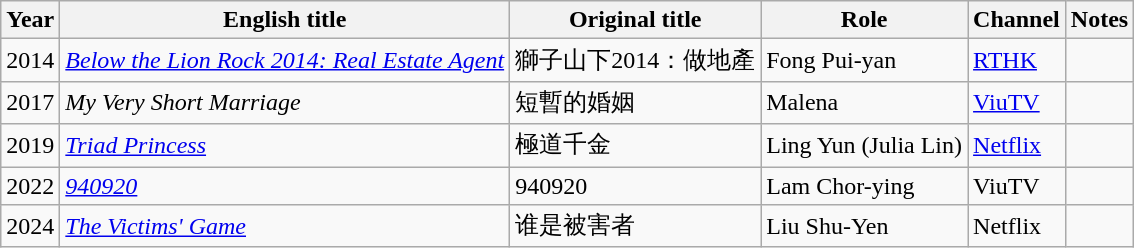<table class="wikitable sortable">
<tr>
<th>Year</th>
<th>English title</th>
<th>Original title</th>
<th>Role</th>
<th>Channel</th>
<th class="unsortable">Notes</th>
</tr>
<tr>
<td>2014</td>
<td><em><a href='#'>Below the Lion Rock 2014: Real Estate Agent</a></em></td>
<td>獅子山下2014：做地產</td>
<td>Fong Pui-yan</td>
<td><a href='#'>RTHK</a></td>
<td></td>
</tr>
<tr>
<td>2017</td>
<td><em>My Very Short Marriage</em></td>
<td>短暫的婚姻</td>
<td>Malena</td>
<td><a href='#'>ViuTV</a></td>
<td></td>
</tr>
<tr>
<td>2019</td>
<td><em><a href='#'>Triad Princess</a></em></td>
<td>極道千金</td>
<td>Ling Yun (Julia Lin)</td>
<td><a href='#'>Netflix</a></td>
<td></td>
</tr>
<tr>
<td>2022</td>
<td><em><a href='#'>940920</a></em></td>
<td>940920</td>
<td>Lam Chor-ying</td>
<td>ViuTV</td>
<td></td>
</tr>
<tr>
<td>2024</td>
<td><em><a href='#'>The Victims' Game</a></em></td>
<td>谁是被害者</td>
<td>Liu Shu-Yen</td>
<td>Netflix</td>
<td></td>
</tr>
</table>
